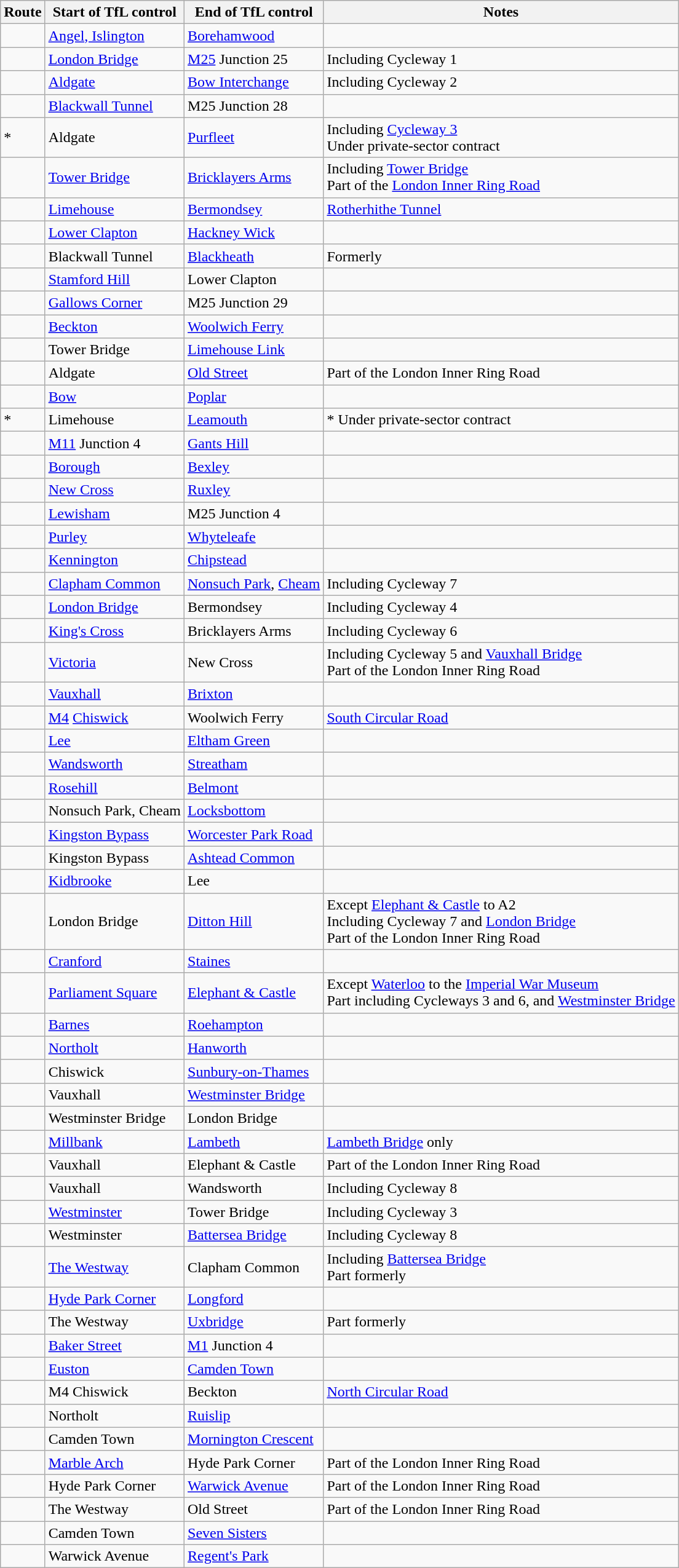<table class="wikitable">
<tr>
<th>Route</th>
<th>Start of TfL control</th>
<th>End of TfL control</th>
<th>Notes</th>
</tr>
<tr>
<td></td>
<td><a href='#'>Angel, Islington</a></td>
<td><a href='#'>Borehamwood</a></td>
<td></td>
</tr>
<tr>
<td></td>
<td><a href='#'>London Bridge</a></td>
<td><a href='#'>M25</a> Junction 25</td>
<td>Including Cycleway 1</td>
</tr>
<tr>
<td></td>
<td><a href='#'>Aldgate</a></td>
<td><a href='#'>Bow Interchange</a></td>
<td>Including Cycleway 2</td>
</tr>
<tr>
<td></td>
<td><a href='#'>Blackwall Tunnel</a></td>
<td>M25 Junction 28</td>
<td></td>
</tr>
<tr>
<td>*</td>
<td>Aldgate</td>
<td><a href='#'>Purfleet</a></td>
<td>Including <a href='#'>Cycleway 3</a><br>Under private-sector contract</td>
</tr>
<tr>
<td></td>
<td><a href='#'>Tower Bridge</a></td>
<td><a href='#'>Bricklayers Arms</a></td>
<td>Including <a href='#'>Tower Bridge</a><br>Part of the <a href='#'>London Inner Ring Road</a></td>
</tr>
<tr>
<td></td>
<td><a href='#'>Limehouse</a></td>
<td><a href='#'>Bermondsey</a></td>
<td><a href='#'>Rotherhithe Tunnel</a></td>
</tr>
<tr>
<td></td>
<td><a href='#'>Lower Clapton</a></td>
<td><a href='#'>Hackney Wick</a></td>
<td></td>
</tr>
<tr>
<td></td>
<td>Blackwall Tunnel</td>
<td><a href='#'>Blackheath</a></td>
<td>Formerly </td>
</tr>
<tr>
<td></td>
<td><a href='#'>Stamford Hill</a></td>
<td>Lower Clapton</td>
<td></td>
</tr>
<tr>
<td></td>
<td><a href='#'>Gallows Corner</a></td>
<td>M25 Junction 29</td>
<td></td>
</tr>
<tr>
<td></td>
<td><a href='#'>Beckton</a></td>
<td><a href='#'>Woolwich Ferry</a></td>
<td></td>
</tr>
<tr>
<td></td>
<td>Tower Bridge</td>
<td><a href='#'>Limehouse Link</a></td>
<td></td>
</tr>
<tr>
<td></td>
<td>Aldgate</td>
<td><a href='#'>Old Street</a></td>
<td>Part of the London Inner Ring Road</td>
</tr>
<tr>
<td></td>
<td><a href='#'>Bow</a></td>
<td><a href='#'>Poplar</a></td>
<td></td>
</tr>
<tr>
<td>*</td>
<td>Limehouse</td>
<td><a href='#'>Leamouth</a></td>
<td>* Under private-sector contract</td>
</tr>
<tr>
<td></td>
<td><a href='#'>M11</a> Junction 4</td>
<td><a href='#'>Gants Hill</a></td>
<td></td>
</tr>
<tr>
<td></td>
<td><a href='#'>Borough</a></td>
<td><a href='#'>Bexley</a></td>
<td></td>
</tr>
<tr>
<td></td>
<td><a href='#'>New Cross</a></td>
<td><a href='#'>Ruxley</a></td>
<td></td>
</tr>
<tr>
<td></td>
<td><a href='#'>Lewisham</a></td>
<td>M25 Junction 4</td>
<td></td>
</tr>
<tr>
<td></td>
<td><a href='#'>Purley</a></td>
<td><a href='#'>Whyteleafe</a></td>
<td></td>
</tr>
<tr>
<td></td>
<td><a href='#'>Kennington</a></td>
<td><a href='#'>Chipstead</a></td>
<td></td>
</tr>
<tr>
<td></td>
<td><a href='#'>Clapham Common</a></td>
<td><a href='#'>Nonsuch Park</a>, <a href='#'>Cheam</a></td>
<td>Including Cycleway 7</td>
</tr>
<tr>
<td></td>
<td><a href='#'>London Bridge</a></td>
<td>Bermondsey</td>
<td>Including Cycleway 4</td>
</tr>
<tr>
<td></td>
<td><a href='#'>King's Cross</a></td>
<td>Bricklayers Arms</td>
<td>Including Cycleway 6</td>
</tr>
<tr>
<td></td>
<td><a href='#'>Victoria</a></td>
<td>New Cross</td>
<td>Including Cycleway 5 and <a href='#'>Vauxhall Bridge</a><br>Part of the London Inner Ring Road</td>
</tr>
<tr>
<td></td>
<td><a href='#'>Vauxhall</a></td>
<td><a href='#'>Brixton</a></td>
<td></td>
</tr>
<tr>
<td></td>
<td><a href='#'>M4</a> <a href='#'>Chiswick</a></td>
<td>Woolwich Ferry</td>
<td><a href='#'>South Circular Road</a></td>
</tr>
<tr>
<td></td>
<td><a href='#'>Lee</a></td>
<td><a href='#'>Eltham Green</a></td>
<td></td>
</tr>
<tr>
<td></td>
<td><a href='#'>Wandsworth</a></td>
<td><a href='#'>Streatham</a></td>
<td></td>
</tr>
<tr>
<td></td>
<td><a href='#'>Rosehill</a></td>
<td><a href='#'>Belmont</a></td>
<td></td>
</tr>
<tr>
<td></td>
<td>Nonsuch Park, Cheam</td>
<td><a href='#'>Locksbottom</a></td>
<td></td>
</tr>
<tr>
<td></td>
<td><a href='#'>Kingston Bypass</a></td>
<td><a href='#'>Worcester Park Road</a></td>
<td></td>
</tr>
<tr>
<td></td>
<td>Kingston Bypass</td>
<td><a href='#'>Ashtead Common</a></td>
<td></td>
</tr>
<tr>
<td></td>
<td><a href='#'>Kidbrooke</a></td>
<td>Lee</td>
<td></td>
</tr>
<tr>
<td></td>
<td>London Bridge</td>
<td><a href='#'>Ditton Hill</a></td>
<td>Except <a href='#'>Elephant & Castle</a> to A2<br>Including Cycleway 7 and <a href='#'>London Bridge</a><br>Part of the London Inner Ring Road</td>
</tr>
<tr>
<td></td>
<td><a href='#'>Cranford</a></td>
<td><a href='#'>Staines</a></td>
<td></td>
</tr>
<tr>
<td></td>
<td><a href='#'>Parliament Square</a></td>
<td><a href='#'>Elephant & Castle</a></td>
<td>Except <a href='#'>Waterloo</a> to the <a href='#'>Imperial War Museum</a><br>Part including Cycleways 3 and 6, and <a href='#'>Westminster Bridge</a></td>
</tr>
<tr>
<td></td>
<td><a href='#'>Barnes</a></td>
<td><a href='#'>Roehampton</a></td>
<td></td>
</tr>
<tr>
<td></td>
<td><a href='#'>Northolt</a></td>
<td><a href='#'>Hanworth</a></td>
<td></td>
</tr>
<tr>
<td></td>
<td>Chiswick</td>
<td><a href='#'>Sunbury-on-Thames</a></td>
<td></td>
</tr>
<tr>
<td></td>
<td>Vauxhall</td>
<td><a href='#'>Westminster Bridge</a></td>
<td></td>
</tr>
<tr>
<td></td>
<td>Westminster Bridge</td>
<td>London Bridge</td>
<td></td>
</tr>
<tr>
<td></td>
<td><a href='#'>Millbank</a></td>
<td><a href='#'>Lambeth</a></td>
<td><a href='#'>Lambeth Bridge</a> only</td>
</tr>
<tr>
<td></td>
<td>Vauxhall</td>
<td>Elephant & Castle</td>
<td>Part of the London Inner Ring Road</td>
</tr>
<tr>
<td></td>
<td>Vauxhall</td>
<td>Wandsworth</td>
<td>Including Cycleway 8</td>
</tr>
<tr>
<td></td>
<td><a href='#'>Westminster</a></td>
<td>Tower Bridge</td>
<td>Including Cycleway 3</td>
</tr>
<tr>
<td></td>
<td>Westminster</td>
<td><a href='#'>Battersea Bridge</a></td>
<td>Including Cycleway 8</td>
</tr>
<tr>
<td></td>
<td><a href='#'>The Westway</a></td>
<td>Clapham Common</td>
<td>Including <a href='#'>Battersea Bridge</a><br>Part formerly </td>
</tr>
<tr>
<td></td>
<td><a href='#'>Hyde Park Corner</a></td>
<td><a href='#'>Longford</a></td>
<td></td>
</tr>
<tr>
<td></td>
<td>The Westway</td>
<td><a href='#'>Uxbridge</a></td>
<td>Part formerly </td>
</tr>
<tr>
<td></td>
<td><a href='#'>Baker Street</a></td>
<td><a href='#'>M1</a> Junction 4</td>
<td></td>
</tr>
<tr>
<td></td>
<td><a href='#'>Euston</a></td>
<td><a href='#'>Camden Town</a></td>
<td></td>
</tr>
<tr>
<td></td>
<td>M4 Chiswick</td>
<td>Beckton</td>
<td><a href='#'>North Circular Road</a></td>
</tr>
<tr>
<td></td>
<td>Northolt</td>
<td><a href='#'>Ruislip</a></td>
<td></td>
</tr>
<tr>
<td></td>
<td>Camden Town</td>
<td><a href='#'>Mornington Crescent</a></td>
<td></td>
</tr>
<tr>
<td></td>
<td><a href='#'>Marble Arch</a></td>
<td>Hyde Park Corner</td>
<td>Part of the London Inner Ring Road</td>
</tr>
<tr>
<td></td>
<td>Hyde Park Corner</td>
<td><a href='#'>Warwick Avenue</a></td>
<td>Part of the London Inner Ring Road</td>
</tr>
<tr>
<td></td>
<td>The Westway</td>
<td>Old Street</td>
<td>Part of the London Inner Ring Road</td>
</tr>
<tr>
<td></td>
<td>Camden Town</td>
<td><a href='#'>Seven Sisters</a></td>
<td></td>
</tr>
<tr>
<td></td>
<td>Warwick Avenue</td>
<td><a href='#'>Regent's Park</a></td>
<td></td>
</tr>
</table>
